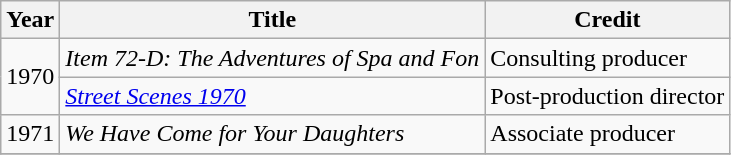<table class="wikitable">
<tr>
<th>Year</th>
<th>Title</th>
<th>Credit</th>
</tr>
<tr>
<td rowspan="2">1970</td>
<td><em>Item 72-D: The Adventures of Spa and Fon</em></td>
<td>Consulting producer</td>
</tr>
<tr>
<td><em><a href='#'>Street Scenes 1970</a></em></td>
<td>Post-production director</td>
</tr>
<tr>
<td>1971</td>
<td><em>We Have Come for Your Daughters</em></td>
<td>Associate producer</td>
</tr>
<tr>
</tr>
</table>
